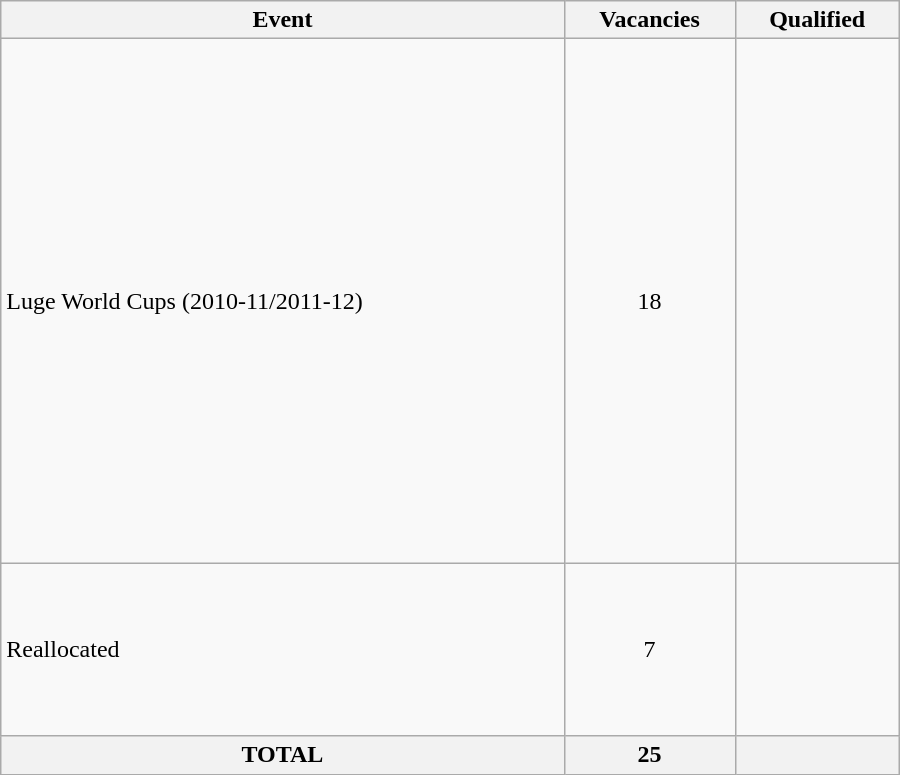<table class="wikitable" width=600>
<tr>
<th>Event</th>
<th>Vacancies</th>
<th>Qualified</th>
</tr>
<tr>
<td>Luge World Cups (2010-11/2011-12)</td>
<td align=center>18</td>
<td><br><br><br><br><br><br><br><br><br><br><br><br><br><s></s><br><br><br><br><s></s><br><br></td>
</tr>
<tr>
<td>Reallocated</td>
<td align=center>7</td>
<td><br><br><br><br><br><br></td>
</tr>
<tr>
<th>TOTAL</th>
<th>25</th>
<th></th>
</tr>
</table>
